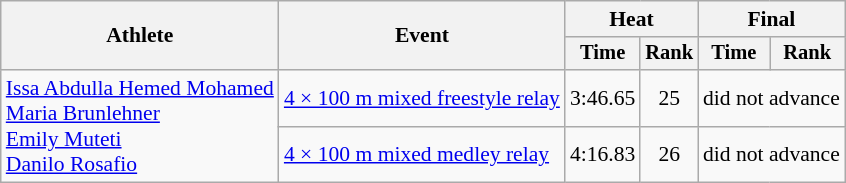<table class=wikitable style="font-size:90%">
<tr>
<th rowspan="2">Athlete</th>
<th rowspan="2">Event</th>
<th colspan="2">Heat</th>
<th colspan="2">Final</th>
</tr>
<tr style="font-size:95%">
<th>Time</th>
<th>Rank</th>
<th>Time</th>
<th>Rank</th>
</tr>
<tr align=center>
<td align=left rowspan=2><a href='#'>Issa Abdulla Hemed Mohamed</a><br><a href='#'>Maria Brunlehner</a><br><a href='#'>Emily Muteti</a><br><a href='#'>Danilo Rosafio</a></td>
<td align=left><a href='#'>4 × 100 m mixed freestyle relay</a></td>
<td>3:46.65</td>
<td>25</td>
<td colspan=2>did not advance</td>
</tr>
<tr align=center>
<td align=left><a href='#'>4 × 100 m mixed medley relay</a></td>
<td>4:16.83</td>
<td>26</td>
<td colspan=2>did not advance</td>
</tr>
</table>
